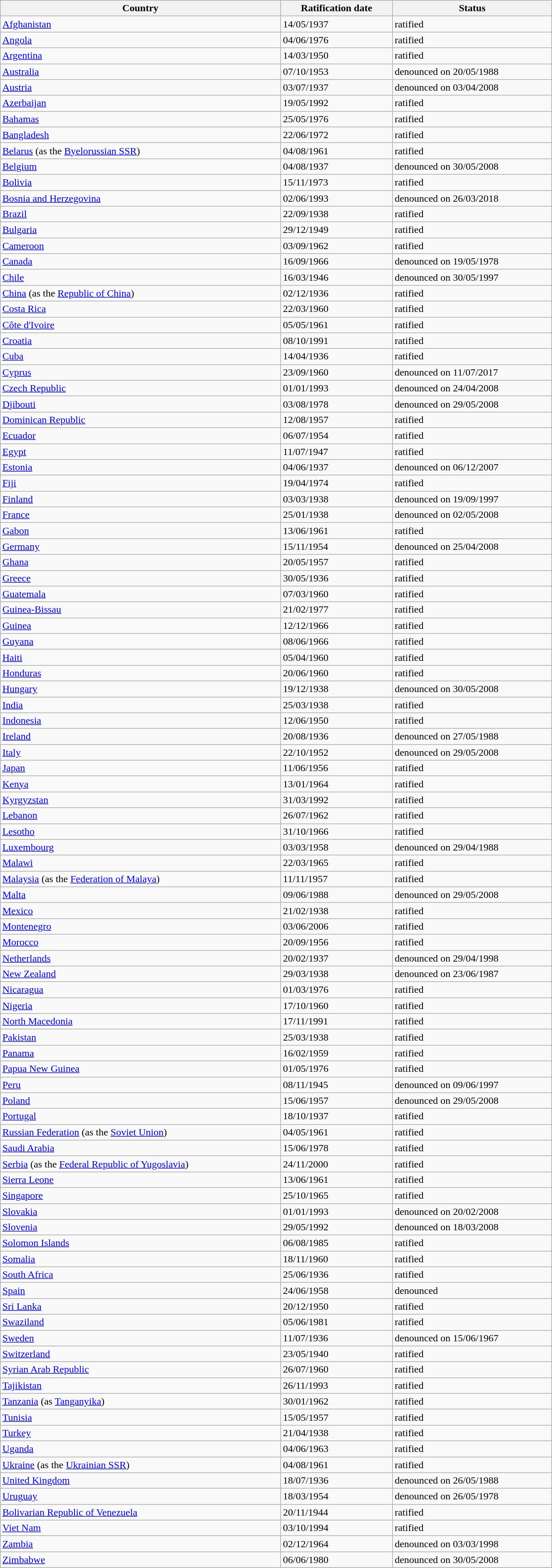<table class="wikitable" style="width:70%;margin:auto;">
<tr style="text-align:left;">
<th>Country</th>
<th>Ratification date</th>
<th>Status</th>
</tr>
<tr>
<td><a href='#'>Afghanistan</a></td>
<td>14/05/1937</td>
<td>ratified</td>
</tr>
<tr>
<td><a href='#'>Angola</a></td>
<td>04/06/1976</td>
<td>ratified</td>
</tr>
<tr>
<td><a href='#'>Argentina</a></td>
<td>14/03/1950</td>
<td>ratified</td>
</tr>
<tr>
<td><a href='#'>Australia</a></td>
<td>07/10/1953</td>
<td>denounced on 20/05/1988</td>
</tr>
<tr>
<td><a href='#'>Austria</a></td>
<td>03/07/1937</td>
<td>denounced on 03/04/2008</td>
</tr>
<tr>
<td><a href='#'>Azerbaijan</a></td>
<td>19/05/1992</td>
<td>ratified</td>
</tr>
<tr>
<td><a href='#'>Bahamas</a></td>
<td>25/05/1976</td>
<td>ratified</td>
</tr>
<tr>
<td><a href='#'>Bangladesh</a></td>
<td>22/06/1972</td>
<td>ratified</td>
</tr>
<tr>
<td><a href='#'>Belarus</a> (as the <a href='#'>Byelorussian SSR</a>)</td>
<td>04/08/1961</td>
<td>ratified</td>
</tr>
<tr>
<td><a href='#'>Belgium</a></td>
<td>04/08/1937</td>
<td>denounced on 30/05/2008</td>
</tr>
<tr>
<td><a href='#'>Bolivia</a></td>
<td>15/11/1973</td>
<td>ratified</td>
</tr>
<tr>
<td><a href='#'>Bosnia and Herzegovina</a></td>
<td>02/06/1993</td>
<td>denounced on 26/03/2018</td>
</tr>
<tr>
<td><a href='#'>Brazil</a></td>
<td>22/09/1938</td>
<td>ratified</td>
</tr>
<tr>
<td><a href='#'>Bulgaria</a></td>
<td>29/12/1949</td>
<td>ratified</td>
</tr>
<tr>
<td><a href='#'>Cameroon</a></td>
<td>03/09/1962</td>
<td>ratified</td>
</tr>
<tr>
<td><a href='#'>Canada</a></td>
<td>16/09/1966</td>
<td>denounced on 19/05/1978</td>
</tr>
<tr>
<td><a href='#'>Chile</a></td>
<td>16/03/1946</td>
<td>denounced on 30/05/1997</td>
</tr>
<tr>
<td><a href='#'>China</a> (as the <a href='#'>Republic of China</a>)</td>
<td>02/12/1936</td>
<td>ratified</td>
</tr>
<tr>
<td><a href='#'>Costa Rica</a></td>
<td>22/03/1960</td>
<td>ratified</td>
</tr>
<tr>
<td><a href='#'>Côte d'Ivoire</a></td>
<td>05/05/1961</td>
<td>ratified</td>
</tr>
<tr>
<td><a href='#'>Croatia</a></td>
<td>08/10/1991</td>
<td>ratified</td>
</tr>
<tr>
<td><a href='#'>Cuba</a></td>
<td>14/04/1936</td>
<td>ratified</td>
</tr>
<tr>
<td><a href='#'>Cyprus</a></td>
<td>23/09/1960</td>
<td>denounced on 11/07/2017</td>
</tr>
<tr>
<td><a href='#'>Czech Republic</a></td>
<td>01/01/1993</td>
<td>denounced on 24/04/2008</td>
</tr>
<tr>
<td><a href='#'>Djibouti</a></td>
<td>03/08/1978</td>
<td>denounced on 29/05/2008</td>
</tr>
<tr>
<td><a href='#'>Dominican Republic</a></td>
<td>12/08/1957</td>
<td>ratified</td>
</tr>
<tr>
<td><a href='#'>Ecuador</a></td>
<td>06/07/1954</td>
<td>ratified</td>
</tr>
<tr>
<td><a href='#'>Egypt</a></td>
<td>11/07/1947</td>
<td>ratified</td>
</tr>
<tr>
<td><a href='#'>Estonia</a></td>
<td>04/06/1937</td>
<td>denounced on 06/12/2007</td>
</tr>
<tr>
<td><a href='#'>Fiji</a></td>
<td>19/04/1974</td>
<td>ratified</td>
</tr>
<tr>
<td><a href='#'>Finland</a></td>
<td>03/03/1938</td>
<td>denounced on 19/09/1997</td>
</tr>
<tr>
<td><a href='#'>France</a></td>
<td>25/01/1938</td>
<td>denounced on 02/05/2008</td>
</tr>
<tr>
<td><a href='#'>Gabon</a></td>
<td>13/06/1961</td>
<td>ratified</td>
</tr>
<tr>
<td><a href='#'>Germany</a></td>
<td>15/11/1954</td>
<td>denounced on 25/04/2008</td>
</tr>
<tr>
<td><a href='#'>Ghana</a></td>
<td>20/05/1957</td>
<td>ratified</td>
</tr>
<tr>
<td><a href='#'>Greece</a></td>
<td>30/05/1936</td>
<td>ratified</td>
</tr>
<tr>
<td><a href='#'>Guatemala</a></td>
<td>07/03/1960</td>
<td>ratified</td>
</tr>
<tr>
<td><a href='#'>Guinea-Bissau</a></td>
<td>21/02/1977</td>
<td>ratified</td>
</tr>
<tr>
<td><a href='#'>Guinea</a></td>
<td>12/12/1966</td>
<td>ratified</td>
</tr>
<tr>
<td><a href='#'>Guyana</a></td>
<td>08/06/1966</td>
<td>ratified</td>
</tr>
<tr>
<td><a href='#'>Haiti</a></td>
<td>05/04/1960</td>
<td>ratified</td>
</tr>
<tr>
<td><a href='#'>Honduras</a></td>
<td>20/06/1960</td>
<td>ratified</td>
</tr>
<tr>
<td><a href='#'>Hungary</a></td>
<td>19/12/1938</td>
<td>denounced on 30/05/2008</td>
</tr>
<tr>
<td><a href='#'>India</a></td>
<td>25/03/1938</td>
<td>ratified</td>
</tr>
<tr>
<td><a href='#'>Indonesia</a></td>
<td>12/06/1950</td>
<td>ratified</td>
</tr>
<tr>
<td><a href='#'>Ireland</a></td>
<td>20/08/1936</td>
<td>denounced on 27/05/1988</td>
</tr>
<tr>
<td><a href='#'>Italy</a></td>
<td>22/10/1952</td>
<td>denounced on 29/05/2008</td>
</tr>
<tr>
<td><a href='#'>Japan</a></td>
<td>11/06/1956</td>
<td>ratified</td>
</tr>
<tr>
<td><a href='#'>Kenya</a></td>
<td>13/01/1964</td>
<td>ratified</td>
</tr>
<tr>
<td><a href='#'>Kyrgyzstan</a></td>
<td>31/03/1992</td>
<td>ratified</td>
</tr>
<tr>
<td><a href='#'>Lebanon</a></td>
<td>26/07/1962</td>
<td>ratified</td>
</tr>
<tr>
<td><a href='#'>Lesotho</a></td>
<td>31/10/1966</td>
<td>ratified</td>
</tr>
<tr>
<td><a href='#'>Luxembourg</a></td>
<td>03/03/1958</td>
<td>denounced on 29/04/1988</td>
</tr>
<tr>
<td><a href='#'>Malawi</a></td>
<td>22/03/1965</td>
<td>ratified</td>
</tr>
<tr>
<td><a href='#'>Malaysia</a> (as the <a href='#'>Federation of Malaya</a>)</td>
<td>11/11/1957</td>
<td>ratified</td>
</tr>
<tr>
<td><a href='#'>Malta</a></td>
<td>09/06/1988</td>
<td>denounced on 29/05/2008</td>
</tr>
<tr>
<td><a href='#'>Mexico</a></td>
<td>21/02/1938</td>
<td>ratified</td>
</tr>
<tr>
<td><a href='#'>Montenegro</a></td>
<td>03/06/2006</td>
<td>ratified</td>
</tr>
<tr>
<td><a href='#'>Morocco</a></td>
<td>20/09/1956</td>
<td>ratified</td>
</tr>
<tr>
<td><a href='#'>Netherlands</a></td>
<td>20/02/1937</td>
<td>denounced on 29/04/1998</td>
</tr>
<tr>
<td><a href='#'>New Zealand</a></td>
<td>29/03/1938</td>
<td>denounced on 23/06/1987</td>
</tr>
<tr>
<td><a href='#'>Nicaragua</a></td>
<td>01/03/1976</td>
<td>ratified</td>
</tr>
<tr>
<td><a href='#'>Nigeria</a></td>
<td>17/10/1960</td>
<td>ratified</td>
</tr>
<tr>
<td><a href='#'>North Macedonia</a></td>
<td>17/11/1991</td>
<td>ratified</td>
</tr>
<tr>
<td><a href='#'>Pakistan</a></td>
<td>25/03/1938</td>
<td>ratified</td>
</tr>
<tr>
<td><a href='#'>Panama</a></td>
<td>16/02/1959</td>
<td>ratified</td>
</tr>
<tr>
<td><a href='#'>Papua New Guinea</a></td>
<td>01/05/1976</td>
<td>ratified</td>
</tr>
<tr>
<td><a href='#'>Peru</a></td>
<td>08/11/1945</td>
<td>denounced on 09/06/1997</td>
</tr>
<tr>
<td><a href='#'>Poland</a></td>
<td>15/06/1957</td>
<td>denounced on 29/05/2008</td>
</tr>
<tr>
<td><a href='#'>Portugal</a></td>
<td>18/10/1937</td>
<td>ratified</td>
</tr>
<tr>
<td><a href='#'>Russian Federation</a> (as the <a href='#'>Soviet Union</a>)</td>
<td>04/05/1961</td>
<td>ratified</td>
</tr>
<tr>
<td><a href='#'>Saudi Arabia</a></td>
<td>15/06/1978</td>
<td>ratified</td>
</tr>
<tr>
<td><a href='#'>Serbia</a> (as the <a href='#'>Federal Republic of Yugoslavia</a>)</td>
<td>24/11/2000</td>
<td>ratified</td>
</tr>
<tr>
<td><a href='#'>Sierra Leone</a></td>
<td>13/06/1961</td>
<td>ratified</td>
</tr>
<tr>
<td><a href='#'>Singapore</a></td>
<td>25/10/1965</td>
<td>ratified</td>
</tr>
<tr>
<td><a href='#'>Slovakia</a></td>
<td>01/01/1993</td>
<td>denounced on 20/02/2008</td>
</tr>
<tr>
<td><a href='#'>Slovenia</a></td>
<td>29/05/1992</td>
<td>denounced on 18/03/2008</td>
</tr>
<tr>
<td><a href='#'>Solomon Islands</a></td>
<td>06/08/1985</td>
<td>ratified</td>
</tr>
<tr>
<td><a href='#'>Somalia</a></td>
<td>18/11/1960</td>
<td>ratified</td>
</tr>
<tr>
<td><a href='#'>South Africa</a></td>
<td>25/06/1936</td>
<td>ratified</td>
</tr>
<tr>
<td><a href='#'>Spain</a></td>
<td>24/06/1958</td>
<td>denounced</td>
</tr>
<tr>
<td><a href='#'>Sri Lanka</a></td>
<td>20/12/1950</td>
<td>ratified</td>
</tr>
<tr>
<td><a href='#'>Swaziland</a></td>
<td>05/06/1981</td>
<td>ratified</td>
</tr>
<tr>
<td><a href='#'>Sweden</a></td>
<td>11/07/1936</td>
<td>denounced on 15/06/1967</td>
</tr>
<tr>
<td><a href='#'>Switzerland</a></td>
<td>23/05/1940</td>
<td>ratified</td>
</tr>
<tr>
<td><a href='#'>Syrian Arab Republic</a></td>
<td>26/07/1960</td>
<td>ratified</td>
</tr>
<tr>
<td><a href='#'>Tajikistan</a></td>
<td>26/11/1993</td>
<td>ratified</td>
</tr>
<tr>
<td><a href='#'>Tanzania</a> (as <a href='#'>Tanganyika</a>)</td>
<td>30/01/1962</td>
<td>ratified</td>
</tr>
<tr>
<td><a href='#'>Tunisia</a></td>
<td>15/05/1957</td>
<td>ratified</td>
</tr>
<tr>
<td><a href='#'>Turkey</a></td>
<td>21/04/1938</td>
<td>ratified</td>
</tr>
<tr>
<td><a href='#'>Uganda</a></td>
<td>04/06/1963</td>
<td>ratified</td>
</tr>
<tr>
<td><a href='#'>Ukraine</a> (as the <a href='#'>Ukrainian SSR</a>)</td>
<td>04/08/1961</td>
<td>ratified</td>
</tr>
<tr>
<td><a href='#'>United Kingdom</a></td>
<td>18/07/1936</td>
<td>denounced on 26/05/1988</td>
</tr>
<tr>
<td><a href='#'>Uruguay</a></td>
<td>18/03/1954</td>
<td>denounced on 26/05/1978</td>
</tr>
<tr>
<td><a href='#'>Bolivarian Republic of Venezuela</a></td>
<td>20/11/1944</td>
<td>ratified</td>
</tr>
<tr>
<td><a href='#'>Viet Nam</a></td>
<td>03/10/1994</td>
<td>ratified</td>
</tr>
<tr>
<td><a href='#'>Zambia</a></td>
<td>02/12/1964</td>
<td>denounced on 03/03/1998</td>
</tr>
<tr>
<td><a href='#'>Zimbabwe</a></td>
<td>06/06/1980</td>
<td>denounced on 30/05/2008</td>
</tr>
</table>
